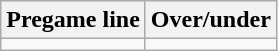<table class="wikitable">
<tr align="center">
<th style=>Pregame line</th>
<th style=>Over/under</th>
</tr>
<tr align="center">
<td></td>
<td></td>
</tr>
</table>
